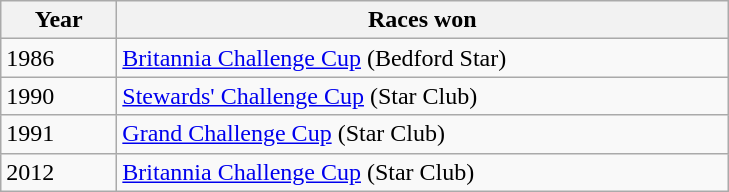<table class="wikitable">
<tr>
<th width=70>Year</th>
<th width=400>Races won</th>
</tr>
<tr>
<td>1986</td>
<td><a href='#'>Britannia Challenge Cup</a> (Bedford Star)</td>
</tr>
<tr>
<td>1990</td>
<td><a href='#'>Stewards' Challenge Cup</a> (Star Club)</td>
</tr>
<tr>
<td>1991</td>
<td><a href='#'>Grand Challenge Cup</a> (Star Club)</td>
</tr>
<tr>
<td>2012</td>
<td><a href='#'>Britannia Challenge Cup</a> (Star Club)</td>
</tr>
</table>
